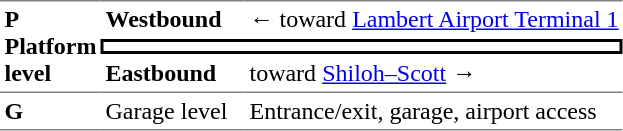<table border="0" cellspacing="0" cellpadding="3" table>
<tr>
<td rowspan="3" style="border-top:solid 1px gray;border-bottom:solid 1px gray" width="50" valign="top"><strong>P <br>Platform level</strong></td>
<td style="border-top:solid 1px gray"><strong>Westbound</strong></td>
<td style="border-top:solid 1px gray">←  toward <a href='#'>Lambert Airport Terminal 1</a> </td>
</tr>
<tr>
<td colspan=2 style="border-top:solid 2px black;border-right:solid 2px black;border-left:solid 2px black;border-bottom:solid 2px black;text-align:center"></td>
</tr>
<tr>
<td style="border-bottom:solid 1px gray"><strong>Eastbound</strong></td>
<td style="border-bottom:solid 1px gray">  toward <a href='#'>Shiloh–Scott</a>  →</td>
</tr>
<tr>
<td style="border-bottom:solid 1px gray" width=50 valign=top><strong>G</strong></td>
<td style="border-bottom:solid 1px gray" width=90 valign=top>Garage level</td>
<td style="border-bottom:solid 1px gray" valign=top>Entrance/exit, garage, airport access</td>
</tr>
</table>
